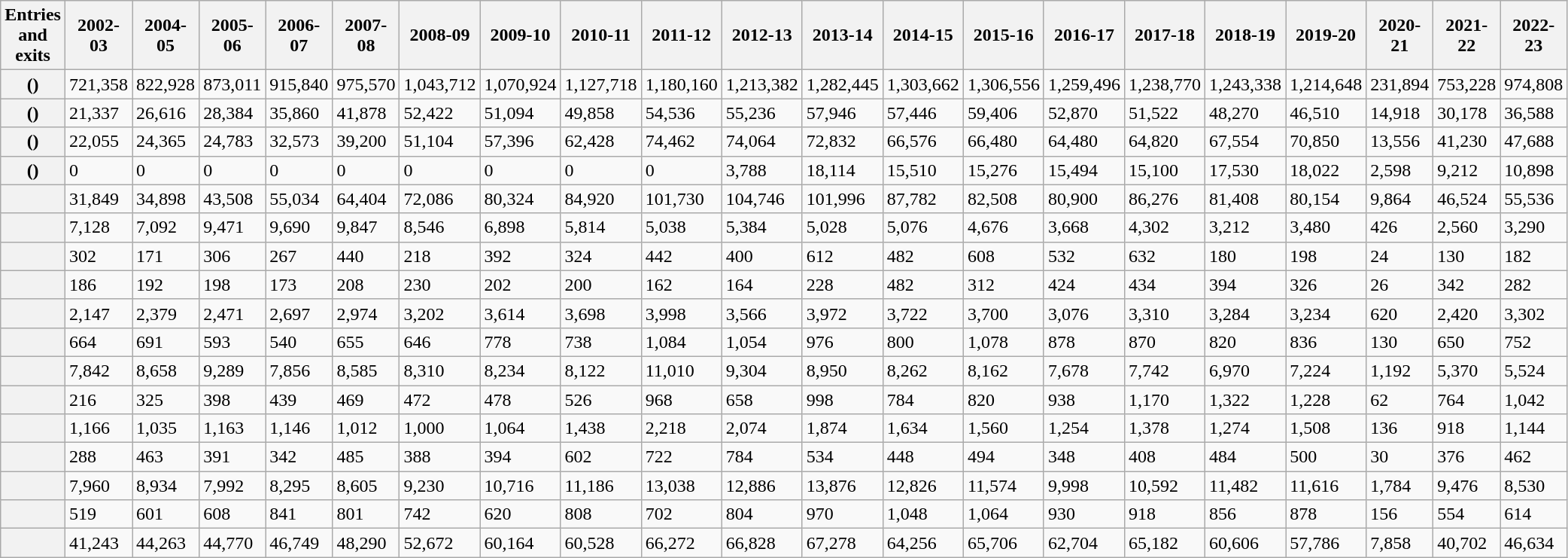<table class="wikitable sortable mw-collapsible">
<tr>
<th>Entries and exits</th>
<th>2002-03</th>
<th>2004-05</th>
<th>2005-06</th>
<th>2006-07</th>
<th>2007-08</th>
<th>2008-09</th>
<th>2009-10</th>
<th>2010-11</th>
<th>2011-12</th>
<th>2012-13</th>
<th>2013-14</th>
<th>2014-15</th>
<th>2015-16</th>
<th>2016-17</th>
<th>2017-18</th>
<th>2018-19</th>
<th>2019-20</th>
<th>2020-21</th>
<th>2021-22</th>
<th>2022-23</th>
</tr>
<tr>
<th>()</th>
<td>721,358</td>
<td>822,928</td>
<td>873,011</td>
<td>915,840</td>
<td>975,570</td>
<td>1,043,712</td>
<td>1,070,924</td>
<td>1,127,718</td>
<td>1,180,160</td>
<td>1,213,382</td>
<td>1,282,445</td>
<td>1,303,662</td>
<td>1,306,556</td>
<td>1,259,496</td>
<td>1,238,770</td>
<td>1,243,338</td>
<td>1,214,648</td>
<td>231,894</td>
<td>753,228</td>
<td>974,808</td>
</tr>
<tr>
<th>()</th>
<td>21,337</td>
<td>26,616</td>
<td>28,384</td>
<td>35,860</td>
<td>41,878</td>
<td>52,422</td>
<td>51,094</td>
<td>49,858</td>
<td>54,536</td>
<td>55,236</td>
<td>57,946</td>
<td>57,446</td>
<td>59,406</td>
<td>52,870</td>
<td>51,522</td>
<td>48,270</td>
<td>46,510</td>
<td>14,918</td>
<td>30,178</td>
<td>36,588</td>
</tr>
<tr>
<th>()</th>
<td>22,055</td>
<td>24,365</td>
<td>24,783</td>
<td>32,573</td>
<td>39,200</td>
<td>51,104</td>
<td>57,396</td>
<td>62,428</td>
<td>74,462</td>
<td>74,064</td>
<td>72,832</td>
<td>66,576</td>
<td>66,480</td>
<td>64,480</td>
<td>64,820</td>
<td>67,554</td>
<td>70,850</td>
<td>13,556</td>
<td>41,230</td>
<td>47,688</td>
</tr>
<tr>
<th>()</th>
<td>0</td>
<td>0</td>
<td>0</td>
<td>0</td>
<td>0</td>
<td>0</td>
<td>0</td>
<td>0</td>
<td>0</td>
<td>3,788</td>
<td>18,114</td>
<td>15,510</td>
<td>15,276</td>
<td>15,494</td>
<td>15,100</td>
<td>17,530</td>
<td>18,022</td>
<td>2,598</td>
<td>9,212</td>
<td>10,898</td>
</tr>
<tr>
<th></th>
<td>31,849</td>
<td>34,898</td>
<td>43,508</td>
<td>55,034</td>
<td>64,404</td>
<td>72,086</td>
<td>80,324</td>
<td>84,920</td>
<td>101,730</td>
<td>104,746</td>
<td>101,996</td>
<td>87,782</td>
<td>82,508</td>
<td>80,900</td>
<td>86,276</td>
<td>81,408</td>
<td>80,154</td>
<td>9,864</td>
<td>46,524</td>
<td>55,536</td>
</tr>
<tr>
<th></th>
<td>7,128</td>
<td>7,092</td>
<td>9,471</td>
<td>9,690</td>
<td>9,847</td>
<td>8,546</td>
<td>6,898</td>
<td>5,814</td>
<td>5,038</td>
<td>5,384</td>
<td>5,028</td>
<td>5,076</td>
<td>4,676</td>
<td>3,668</td>
<td>4,302</td>
<td>3,212</td>
<td>3,480</td>
<td>426</td>
<td>2,560</td>
<td>3,290</td>
</tr>
<tr>
<th><em></em></th>
<td>302</td>
<td>171</td>
<td>306</td>
<td>267</td>
<td>440</td>
<td>218</td>
<td>392</td>
<td>324</td>
<td>442</td>
<td>400</td>
<td>612</td>
<td>482</td>
<td>608</td>
<td>532</td>
<td>632</td>
<td>180</td>
<td>198</td>
<td>24</td>
<td>130</td>
<td>182</td>
</tr>
<tr>
<th><em></em></th>
<td>186</td>
<td>192</td>
<td>198</td>
<td>173</td>
<td>208</td>
<td>230</td>
<td>202</td>
<td>200</td>
<td>162</td>
<td>164</td>
<td>228</td>
<td>482</td>
<td>312</td>
<td>424</td>
<td>434</td>
<td>394</td>
<td>326</td>
<td>26</td>
<td>342</td>
<td>282</td>
</tr>
<tr>
<th></th>
<td>2,147</td>
<td>2,379</td>
<td>2,471</td>
<td>2,697</td>
<td>2,974</td>
<td>3,202</td>
<td>3,614</td>
<td>3,698</td>
<td>3,998</td>
<td>3,566</td>
<td>3,972</td>
<td>3,722</td>
<td>3,700</td>
<td>3,076</td>
<td>3,310</td>
<td>3,284</td>
<td>3,234</td>
<td>620</td>
<td>2,420</td>
<td>3,302</td>
</tr>
<tr>
<th><em></em></th>
<td>664</td>
<td>691</td>
<td>593</td>
<td>540</td>
<td>655</td>
<td>646</td>
<td>778</td>
<td>738</td>
<td>1,084</td>
<td>1,054</td>
<td>976</td>
<td>800</td>
<td>1,078</td>
<td>878</td>
<td>870</td>
<td>820</td>
<td>836</td>
<td>130</td>
<td>650</td>
<td>752</td>
</tr>
<tr>
<th></th>
<td>7,842</td>
<td>8,658</td>
<td>9,289</td>
<td>7,856</td>
<td>8,585</td>
<td>8,310</td>
<td>8,234</td>
<td>8,122</td>
<td>11,010</td>
<td>9,304</td>
<td>8,950</td>
<td>8,262</td>
<td>8,162</td>
<td>7,678</td>
<td>7,742</td>
<td>6,970</td>
<td>7,224</td>
<td>1,192</td>
<td>5,370</td>
<td>5,524</td>
</tr>
<tr>
<th><em></em></th>
<td>216</td>
<td>325</td>
<td>398</td>
<td>439</td>
<td>469</td>
<td>472</td>
<td>478</td>
<td>526</td>
<td>968</td>
<td>658</td>
<td>998</td>
<td>784</td>
<td>820</td>
<td>938</td>
<td>1,170</td>
<td>1,322</td>
<td>1,228</td>
<td>62</td>
<td>764</td>
<td>1,042</td>
</tr>
<tr>
<th></th>
<td>1,166</td>
<td>1,035</td>
<td>1,163</td>
<td>1,146</td>
<td>1,012</td>
<td>1,000</td>
<td>1,064</td>
<td>1,438</td>
<td>2,218</td>
<td>2,074</td>
<td>1,874</td>
<td>1,634</td>
<td>1,560</td>
<td>1,254</td>
<td>1,378</td>
<td>1,274</td>
<td>1,508</td>
<td>136</td>
<td>918</td>
<td>1,144</td>
</tr>
<tr>
<th><em></em></th>
<td>288</td>
<td>463</td>
<td>391</td>
<td>342</td>
<td>485</td>
<td>388</td>
<td>394</td>
<td>602</td>
<td>722</td>
<td>784</td>
<td>534</td>
<td>448</td>
<td>494</td>
<td>348</td>
<td>408</td>
<td>484</td>
<td>500</td>
<td>30</td>
<td>376</td>
<td>462</td>
</tr>
<tr>
<th></th>
<td>7,960</td>
<td>8,934</td>
<td>7,992</td>
<td>8,295</td>
<td>8,605</td>
<td>9,230</td>
<td>10,716</td>
<td>11,186</td>
<td>13,038</td>
<td>12,886</td>
<td>13,876</td>
<td>12,826</td>
<td>11,574</td>
<td>9,998</td>
<td>10,592</td>
<td>11,482</td>
<td>11,616</td>
<td>1,784</td>
<td>9,476</td>
<td>8,530</td>
</tr>
<tr>
<th><em></em></th>
<td>519</td>
<td>601</td>
<td>608</td>
<td>841</td>
<td>801</td>
<td>742</td>
<td>620</td>
<td>808</td>
<td>702</td>
<td>804</td>
<td>970</td>
<td>1,048</td>
<td>1,064</td>
<td>930</td>
<td>918</td>
<td>856</td>
<td>878</td>
<td>156</td>
<td>554</td>
<td>614</td>
</tr>
<tr>
<th></th>
<td>41,243</td>
<td>44,263</td>
<td>44,770</td>
<td>46,749</td>
<td>48,290</td>
<td>52,672</td>
<td>60,164</td>
<td>60,528</td>
<td>66,272</td>
<td>66,828</td>
<td>67,278</td>
<td>64,256</td>
<td>65,706</td>
<td>62,704</td>
<td>65,182</td>
<td>60,606</td>
<td>57,786</td>
<td>7,858</td>
<td>40,702</td>
<td>46,634</td>
</tr>
</table>
